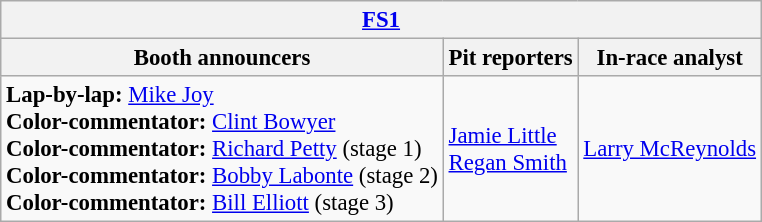<table class="wikitable" style="font-size: 95%">
<tr>
<th colspan="3"><a href='#'>FS1</a></th>
</tr>
<tr>
<th>Booth announcers</th>
<th>Pit reporters</th>
<th>In-race analyst</th>
</tr>
<tr>
<td><strong>Lap-by-lap:</strong> <a href='#'>Mike Joy</a><br><strong>Color-commentator:</strong> <a href='#'>Clint Bowyer</a><br><strong>Color-commentator:</strong> <a href='#'>Richard Petty</a> (stage 1)<br><strong>Color-commentator:</strong> <a href='#'>Bobby Labonte</a> (stage 2)<br><strong>Color-commentator:</strong> <a href='#'>Bill Elliott</a> (stage 3)</td>
<td><a href='#'>Jamie Little</a><br><a href='#'>Regan Smith</a></td>
<td><a href='#'>Larry McReynolds</a></td>
</tr>
</table>
